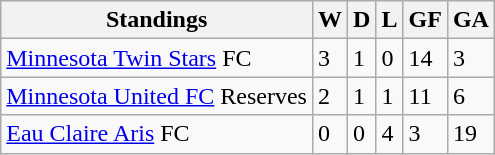<table class="wikitable">
<tr>
<th>Standings</th>
<th>W</th>
<th>D</th>
<th>L</th>
<th>GF</th>
<th>GA</th>
</tr>
<tr>
<td><a href='#'>Minnesota Twin Stars</a> FC</td>
<td>3</td>
<td>1</td>
<td>0</td>
<td>14</td>
<td>3</td>
</tr>
<tr>
<td><a href='#'>Minnesota United FC</a> Reserves</td>
<td>2</td>
<td>1</td>
<td>1</td>
<td>11</td>
<td>6</td>
</tr>
<tr>
<td><a href='#'>Eau Claire Aris</a> FC</td>
<td>0</td>
<td>0</td>
<td>4</td>
<td>3</td>
<td>19</td>
</tr>
</table>
